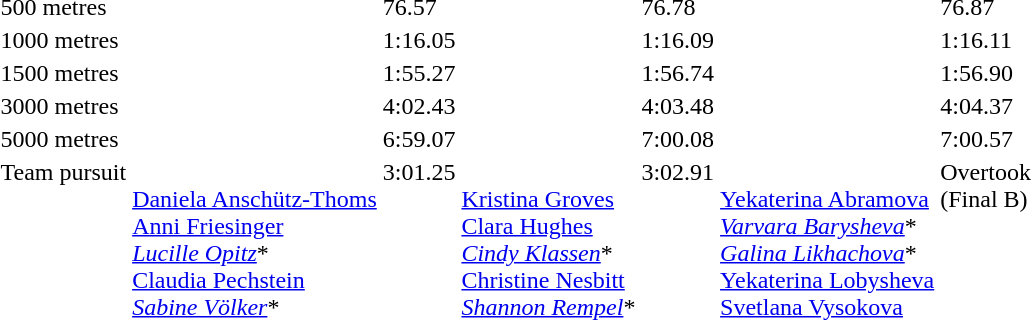<table>
<tr valign="top">
<td>500 metres <br></td>
<td></td>
<td>76.57</td>
<td></td>
<td>76.78</td>
<td></td>
<td>76.87</td>
</tr>
<tr valign="top">
<td>1000 metres <br></td>
<td></td>
<td>1:16.05</td>
<td></td>
<td>1:16.09</td>
<td></td>
<td>1:16.11</td>
</tr>
<tr valign="top">
<td>1500 metres <br></td>
<td></td>
<td>1:55.27</td>
<td></td>
<td>1:56.74</td>
<td></td>
<td>1:56.90</td>
</tr>
<tr valign="top">
<td>3000 metres <br></td>
<td></td>
<td>4:02.43</td>
<td></td>
<td>4:03.48</td>
<td></td>
<td>4:04.37</td>
</tr>
<tr valign="top">
<td>5000 metres <br></td>
<td></td>
<td>6:59.07</td>
<td></td>
<td>7:00.08</td>
<td></td>
<td>7:00.57</td>
</tr>
<tr valign="top">
<td>Team pursuit <br></td>
<td><br><a href='#'>Daniela Anschütz-Thoms</a><br> <a href='#'>Anni Friesinger</a><br><em><a href='#'>Lucille Opitz</a></em>*<br><a href='#'>Claudia Pechstein</a><br> <em><a href='#'>Sabine Völker</a></em>*</td>
<td>3:01.25</td>
<td><br><a href='#'>Kristina Groves</a><br><a href='#'>Clara Hughes</a><br><em><a href='#'>Cindy Klassen</a></em>*<br><a href='#'>Christine Nesbitt</a><br><em><a href='#'>Shannon Rempel</a></em>*</td>
<td>3:02.91</td>
<td><br><a href='#'>Yekaterina Abramova</a><br> <em><a href='#'>Varvara Barysheva</a></em>*<br><em><a href='#'>Galina Likhachova</a></em>*<br><a href='#'>Yekaterina Lobysheva</a><br><a href='#'>Svetlana Vysokova</a></td>
<td>Overtook <br>(Final B)</td>
</tr>
</table>
